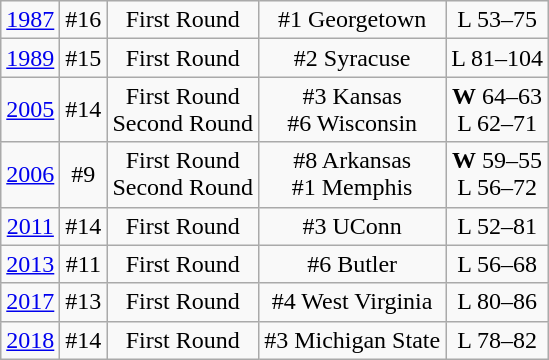<table class="wikitable">
<tr align="center">
<td><a href='#'>1987</a></td>
<td>#16</td>
<td>First Round</td>
<td>#1 Georgetown</td>
<td>L 53–75</td>
</tr>
<tr align="center">
<td><a href='#'>1989</a></td>
<td>#15</td>
<td>First Round</td>
<td>#2 Syracuse</td>
<td>L 81–104</td>
</tr>
<tr align="center">
<td><a href='#'>2005</a></td>
<td>#14</td>
<td>First Round<br>Second Round</td>
<td>#3 Kansas<br>#6 Wisconsin</td>
<td><strong>W</strong> 64–63<br>L 62–71</td>
</tr>
<tr align="center">
<td><a href='#'>2006</a></td>
<td>#9</td>
<td>First Round<br>Second Round</td>
<td>#8 Arkansas<br>#1 Memphis</td>
<td><strong>W</strong> 59–55<br>L 56–72</td>
</tr>
<tr align="center">
<td><a href='#'>2011</a></td>
<td>#14</td>
<td>First Round</td>
<td>#3 UConn</td>
<td>L 52–81</td>
</tr>
<tr align="center">
<td><a href='#'>2013</a></td>
<td>#11</td>
<td>First Round</td>
<td>#6 Butler</td>
<td>L 56–68</td>
</tr>
<tr align="center">
<td><a href='#'>2017</a></td>
<td>#13</td>
<td>First Round</td>
<td>#4 West Virginia</td>
<td>L 80–86</td>
</tr>
<tr align="center">
<td><a href='#'>2018</a></td>
<td>#14</td>
<td>First Round</td>
<td>#3 Michigan State</td>
<td>L 78–82</td>
</tr>
</table>
